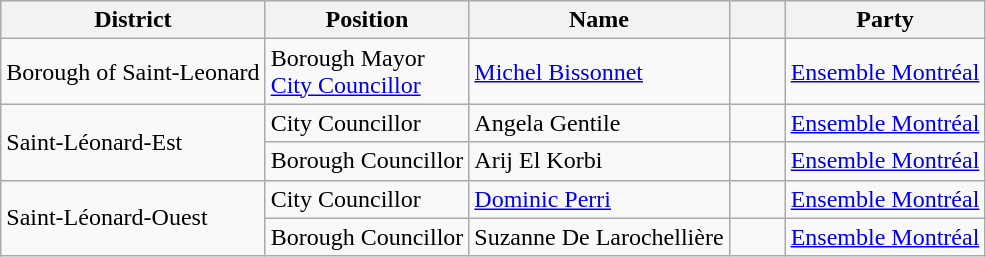<table class="wikitable">
<tr>
<th>District</th>
<th>Position</th>
<th>Name</th>
<th style="width:30px;"> </th>
<th>Party</th>
</tr>
<tr>
<td>Borough of Saint-Leonard</td>
<td>Borough Mayor<br><a href='#'>City Councillor</a></td>
<td><a href='#'>Michel Bissonnet</a></td>
<td> </td>
<td><a href='#'>Ensemble Montréal</a></td>
</tr>
<tr>
<td rowspan=2>Saint-Léonard-Est</td>
<td>City Councillor</td>
<td>Angela Gentile</td>
<td> </td>
<td><a href='#'>Ensemble Montréal</a></td>
</tr>
<tr>
<td>Borough Councillor</td>
<td>Arij El Korbi</td>
<td> </td>
<td><a href='#'>Ensemble Montréal</a></td>
</tr>
<tr>
<td rowspan=2>Saint-Léonard-Ouest</td>
<td>City Councillor</td>
<td><a href='#'>Dominic Perri</a></td>
<td> </td>
<td><a href='#'>Ensemble Montréal</a></td>
</tr>
<tr>
<td>Borough Councillor</td>
<td>Suzanne De Larochellière</td>
<td> </td>
<td><a href='#'>Ensemble Montréal</a></td>
</tr>
</table>
